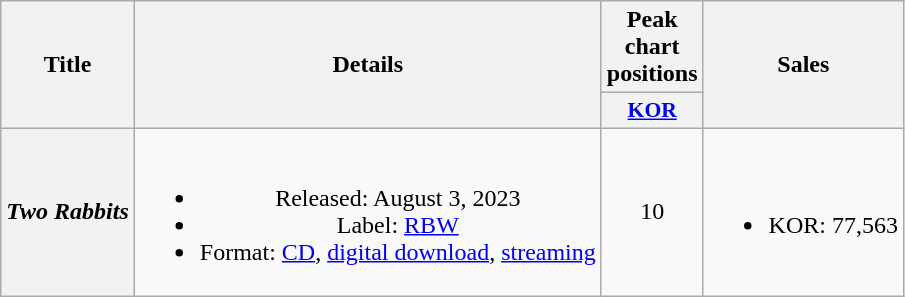<table class="wikitable plainrowheaders" style="text-align:center;">
<tr>
<th rowspan="2" scope="col">Title</th>
<th rowspan="2" scope="col">Details</th>
<th colspan="1" scope="col">Peak chart positions</th>
<th rowspan="2" scope="col">Sales</th>
</tr>
<tr>
<th scope="col" style="width:3em;font-size:90%;"><a href='#'>KOR</a><br></th>
</tr>
<tr>
<th scope="row"><em>Two Rabbits</em></th>
<td><br><ul><li>Released: August 3, 2023</li><li>Label: <a href='#'>RBW</a></li><li>Format: <a href='#'>CD</a>, <a href='#'>digital download</a>, <a href='#'>streaming</a></li></ul></td>
<td>10</td>
<td><br><ul><li>KOR: 77,563</li></ul></td>
</tr>
</table>
